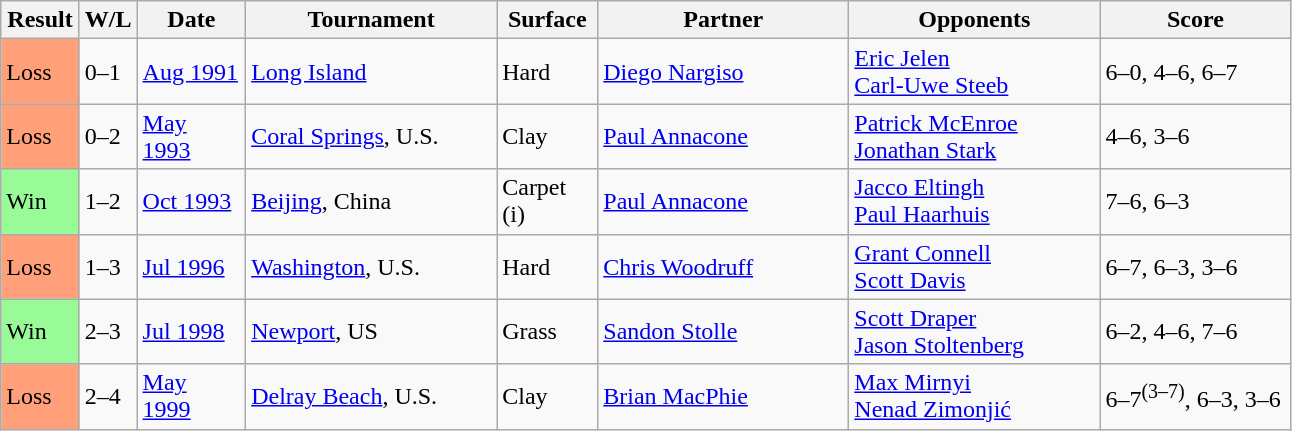<table class="wikitable">
<tr>
<th style="width:45px">Result</th>
<th style="width:30px" class="unsortable">W/L</th>
<th style="width:65px">Date</th>
<th style="width:160px">Tournament</th>
<th style="width:60px">Surface</th>
<th style="width:160px">Partner</th>
<th style="width:160px">Opponents</th>
<th style="width:120px" class="unsortable">Score</th>
</tr>
<tr>
<td style="background:#ffa07a;">Loss</td>
<td>0–1</td>
<td><a href='#'>Aug 1991</a></td>
<td><a href='#'>Long Island</a></td>
<td>Hard</td>
<td> <a href='#'>Diego Nargiso</a></td>
<td> <a href='#'>Eric Jelen</a><br> <a href='#'>Carl-Uwe Steeb</a></td>
<td>6–0, 4–6, 6–7</td>
</tr>
<tr>
<td style="background:#ffa07a;">Loss</td>
<td>0–2</td>
<td><a href='#'>May 1993</a></td>
<td><a href='#'>Coral Springs</a>, U.S.</td>
<td>Clay</td>
<td> <a href='#'>Paul Annacone</a></td>
<td> <a href='#'>Patrick McEnroe</a> <br>  <a href='#'>Jonathan Stark</a></td>
<td>4–6, 3–6</td>
</tr>
<tr>
<td style="background:#98fb98;">Win</td>
<td>1–2</td>
<td><a href='#'>Oct 1993</a></td>
<td><a href='#'>Beijing</a>, China</td>
<td>Carpet (i)</td>
<td> <a href='#'>Paul Annacone</a></td>
<td> <a href='#'>Jacco Eltingh</a> <br>  <a href='#'>Paul Haarhuis</a></td>
<td>7–6, 6–3</td>
</tr>
<tr>
<td style="background:#ffa07a;">Loss</td>
<td>1–3</td>
<td><a href='#'>Jul 1996</a></td>
<td><a href='#'>Washington</a>, U.S.</td>
<td>Hard</td>
<td> <a href='#'>Chris Woodruff</a></td>
<td> <a href='#'>Grant Connell</a><br> <a href='#'>Scott Davis</a></td>
<td>6–7, 6–3, 3–6</td>
</tr>
<tr>
<td style="background:#98fb98;">Win</td>
<td>2–3</td>
<td><a href='#'>Jul 1998</a></td>
<td><a href='#'>Newport</a>, US</td>
<td>Grass</td>
<td> <a href='#'>Sandon Stolle</a></td>
<td> <a href='#'>Scott Draper</a> <br>  <a href='#'>Jason Stoltenberg</a></td>
<td>6–2, 4–6, 7–6</td>
</tr>
<tr>
<td style="background:#ffa07a;">Loss</td>
<td>2–4</td>
<td><a href='#'>May 1999</a></td>
<td><a href='#'>Delray Beach</a>, U.S.</td>
<td>Clay</td>
<td> <a href='#'>Brian MacPhie</a></td>
<td> <a href='#'>Max Mirnyi</a> <br>  <a href='#'>Nenad Zimonjić</a></td>
<td>6–7<sup>(3–7)</sup>, 6–3, 3–6</td>
</tr>
</table>
